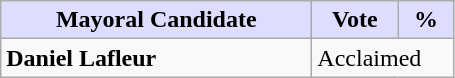<table class="wikitable">
<tr>
<th style="background:#ddf; width:200px;">Mayoral Candidate</th>
<th style="background:#ddf; width:50px;">Vote</th>
<th style="background:#ddf; width:30px;">%</th>
</tr>
<tr>
<td><strong>Daniel Lafleur</strong></td>
<td colspan="2">Acclaimed</td>
</tr>
</table>
